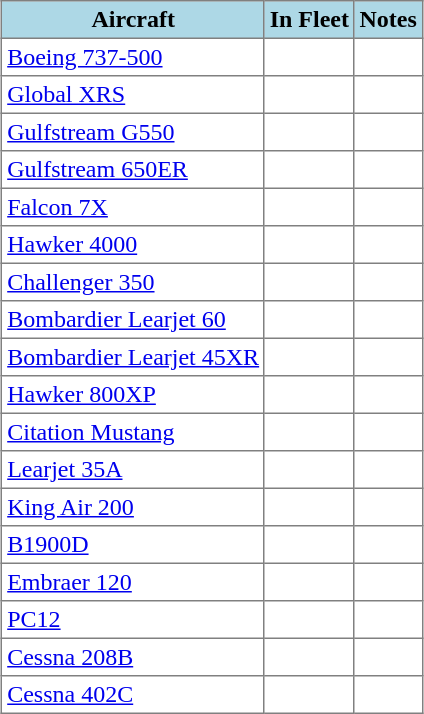<table class="toccolours" border="1" cellpadding="3" style="white-space:nowrap; border-collapse:collapse; margin:auto;">
<tr bgcolor=lightblue>
<th>Aircraft</th>
<th>In Fleet</th>
<th>Notes</th>
</tr>
<tr>
<td><a href='#'>Boeing 737-500</a></td>
<td align="center"></td>
<td></td>
</tr>
<tr>
<td><a href='#'>Global XRS</a></td>
<td align="center"></td>
<td></td>
</tr>
<tr>
<td><a href='#'>Gulfstream G550</a></td>
<td align="center"></td>
<td></td>
</tr>
<tr>
<td><a href='#'>Gulfstream 650ER</a></td>
<td align="center"></td>
<td></td>
</tr>
<tr>
<td><a href='#'>Falcon 7X</a></td>
<td align="center"></td>
<td></td>
</tr>
<tr>
<td><a href='#'>Hawker 4000</a></td>
<td align="center"></td>
<td></td>
</tr>
<tr>
<td><a href='#'>Challenger 350</a></td>
<td align="center"></td>
<td></td>
</tr>
<tr>
<td><a href='#'>Bombardier Learjet 60</a></td>
<td align="center"></td>
<td></td>
</tr>
<tr>
<td><a href='#'>Bombardier Learjet 45XR</a></td>
<td align="center"></td>
<td></td>
</tr>
<tr>
<td><a href='#'>Hawker 800XP</a></td>
<td align="center"></td>
<td></td>
</tr>
<tr>
<td><a href='#'>Citation Mustang</a></td>
<td align="center"></td>
<td></td>
</tr>
<tr>
<td><a href='#'>Learjet 35A</a></td>
<td align="center"></td>
<td></td>
</tr>
<tr>
<td><a href='#'>King Air 200</a></td>
<td align="center"></td>
<td></td>
</tr>
<tr>
<td><a href='#'>B1900D</a></td>
<td align="center"></td>
<td></td>
</tr>
<tr>
<td><a href='#'>Embraer 120</a></td>
<td align="center"></td>
<td></td>
</tr>
<tr>
<td><a href='#'>PC12</a></td>
<td align="center"></td>
<td></td>
</tr>
<tr>
<td><a href='#'>Cessna 208B</a></td>
<td align="center"></td>
<td></td>
</tr>
<tr>
<td><a href='#'>Cessna 402C</a></td>
<td align="center"></td>
</tr>
</table>
